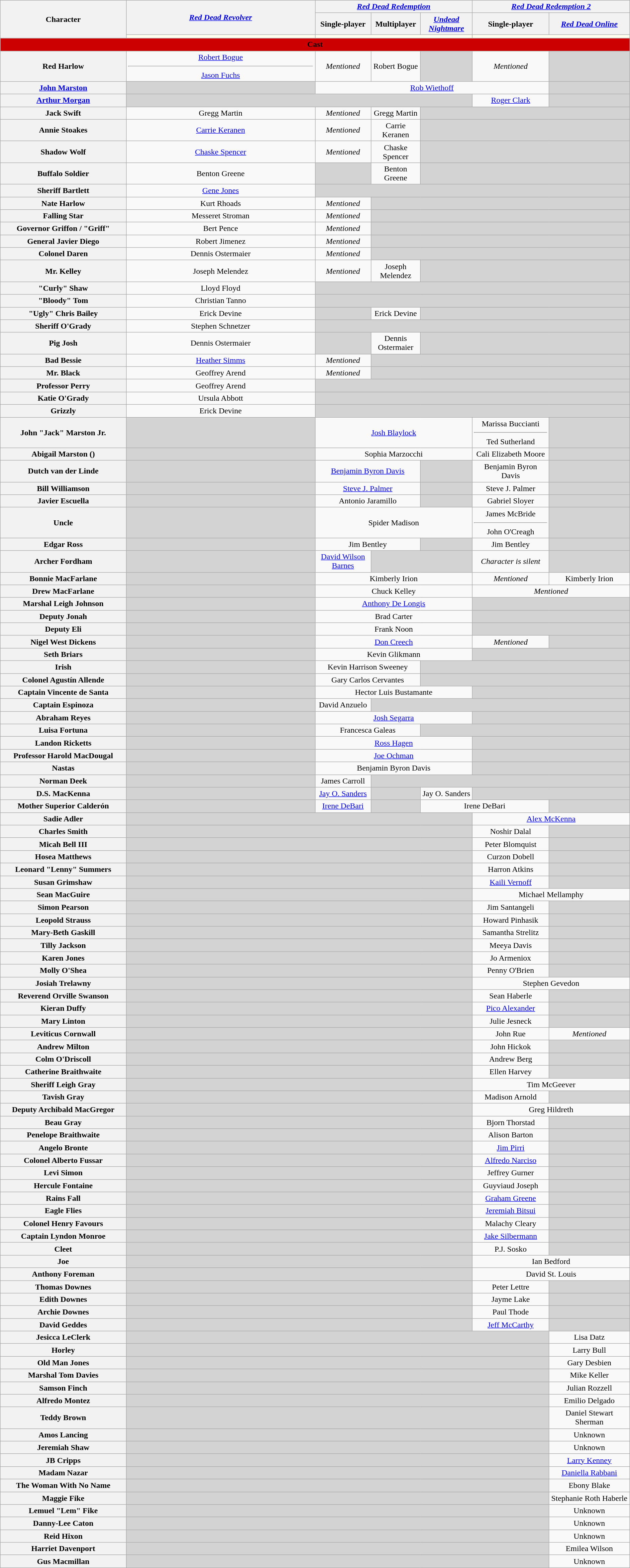<table class="wikitable" style="text-align:center; width:100%">
<tr>
<th rowspan="3" style="width:20%;">Character</th>
<th rowspan="2" style="width:30%;"><em><a href='#'>Red Dead Revolver</a></em></th>
<th colspan="3" style="width:25%;"><em><a href='#'>Red Dead Redemption</a></em></th>
<th colspan="2" style="width:25%;"><em><a href='#'>Red Dead Redemption 2</a></em></th>
</tr>
<tr>
<th>Single-player</th>
<th>Multiplayer</th>
<th><em><a href='#'>Undead Nightmare</a></em></th>
<th>Single-player</th>
<th><em><a href='#'>Red Dead Online</a></em></th>
</tr>
<tr>
<td style="background:ivory;"></td>
<td colspan="3" style="background:ivory;"></td>
<td colspan="2" style="background:ivory;"></td>
</tr>
<tr>
<th colspan="10" style="background-color:#cc0000;"><span>Cast</span></th>
</tr>
<tr>
<th>Red Harlow</th>
<td><a href='#'>Robert Bogue</a><hr><a href='#'>Jason Fuchs</a> </td>
<td><em>Mentioned</em></td>
<td>Robert Bogue</td>
<td style="background:lightgrey;"> </td>
<td><em>Mentioned</em></td>
<td style="background:lightgrey;"> </td>
</tr>
<tr>
<th><a href='#'>John Marston</a></th>
<td style="background:lightgrey;"> </td>
<td colspan="4"><a href='#'>Rob Wiethoff</a></td>
<td style="background:lightgrey;"> </td>
</tr>
<tr>
<th><a href='#'>Arthur Morgan</a></th>
<td colspan="4" style="background:lightgrey;"> </td>
<td><a href='#'>Roger Clark</a></td>
<td style="background:lightgrey;"> </td>
</tr>
<tr>
<th>Jack Swift</th>
<td>Gregg Martin</td>
<td><em>Mentioned</em></td>
<td>Gregg Martin</td>
<td colspan="3" style="background:lightgrey;"> </td>
</tr>
<tr>
<th>Annie Stoakes</th>
<td><a href='#'>Carrie Keranen</a></td>
<td><em>Mentioned</em></td>
<td>Carrie Keranen</td>
<td colspan="3" style="background:lightgrey;"> </td>
</tr>
<tr>
<th>Shadow Wolf</th>
<td><a href='#'>Chaske Spencer</a></td>
<td><em>Mentioned</em></td>
<td>Chaske Spencer</td>
<td colspan="3" style="background:lightgrey;"> </td>
</tr>
<tr>
<th>Buffalo Soldier</th>
<td>Benton Greene</td>
<td style="background:lightgrey;"> </td>
<td>Benton Greene</td>
<td colspan="3" style="background:lightgrey;"> </td>
</tr>
<tr>
<th>Sheriff Bartlett</th>
<td><a href='#'>Gene Jones</a></td>
<td colspan="5" style="background:lightgrey;"> </td>
</tr>
<tr>
<th>Nate Harlow</th>
<td>Kurt Rhoads</td>
<td><em>Mentioned</em></td>
<td colspan="4" style="background:lightgrey;"> </td>
</tr>
<tr>
<th>Falling Star</th>
<td>Messeret Stroman</td>
<td><em>Mentioned</em></td>
<td colspan="4" style="background:lightgrey;"> </td>
</tr>
<tr>
<th>Governor Griffon / "Griff"</th>
<td>Bert Pence</td>
<td><em>Mentioned</em></td>
<td colspan="4" style="background:lightgrey;"> </td>
</tr>
<tr>
<th>General Javier Diego</th>
<td>Robert Jimenez</td>
<td><em>Mentioned</em></td>
<td colspan="4" style="background:lightgrey;"> </td>
</tr>
<tr>
<th>Colonel Daren</th>
<td>Dennis Ostermaier</td>
<td><em>Mentioned</em></td>
<td colspan="4" style="background:lightgrey;"> </td>
</tr>
<tr>
<th>Mr. Kelley</th>
<td>Joseph Melendez</td>
<td><em>Mentioned</em></td>
<td>Joseph Melendez</td>
<td colspan="3" style="background:lightgrey;"> </td>
</tr>
<tr>
<th>"Curly" Shaw</th>
<td>Lloyd Floyd</td>
<td colspan="5" style="background:lightgrey;"> </td>
</tr>
<tr>
<th>"Bloody" Tom</th>
<td>Christian Tanno</td>
<td colspan="5" style="background:lightgrey;"> </td>
</tr>
<tr>
<th>"Ugly" Chris Bailey</th>
<td>Erick Devine</td>
<td style="background:lightgrey;"> </td>
<td>Erick Devine</td>
<td colspan="3" style="background:lightgrey;"> </td>
</tr>
<tr>
<th>Sheriff O'Grady</th>
<td>Stephen Schnetzer</td>
<td colspan="5" style="background:lightgrey;"> </td>
</tr>
<tr>
<th>Pig Josh</th>
<td>Dennis Ostermaier</td>
<td style="background:lightgrey;"> </td>
<td>Dennis Ostermaier</td>
<td colspan="3" style="background:lightgrey;"> </td>
</tr>
<tr>
<th>Bad Bessie</th>
<td><a href='#'>Heather Simms</a></td>
<td><em>Mentioned</em></td>
<td colspan="4" style="background:lightgrey;"> </td>
</tr>
<tr>
<th>Mr. Black</th>
<td>Geoffrey Arend</td>
<td><em>Mentioned</em></td>
<td colspan="4" style="background:lightgrey;"> </td>
</tr>
<tr>
<th>Professor Perry</th>
<td>Geoffrey Arend</td>
<td colspan="5" style="background:lightgrey;"> </td>
</tr>
<tr>
<th>Katie O'Grady</th>
<td>Ursula Abbott</td>
<td colspan="5" style="background:lightgrey;"> </td>
</tr>
<tr>
<th>Grizzly</th>
<td>Erick Devine</td>
<td colspan="5" style="background:lightgrey;"> </td>
</tr>
<tr>
<th>John "Jack" Marston Jr.</th>
<td style="background:lightgrey;"> </td>
<td colspan="3"><a href='#'>Josh Blaylock</a></td>
<td>Marissa Buccianti <hr>Ted Sutherland  </td>
<td style="background:lightgrey;"> </td>
</tr>
<tr>
<th>Abigail Marston ()</th>
<td style="background:lightgrey;"> </td>
<td colspan="3">Sophia Marzocchi</td>
<td>Cali Elizabeth Moore</td>
<td style="background:lightgrey;"> </td>
</tr>
<tr>
<th>Dutch van der Linde</th>
<td style="background:lightgrey;"> </td>
<td colspan="2"><a href='#'>Benjamin Byron Davis</a></td>
<td style="background:lightgrey;"> </td>
<td>Benjamin Byron Davis</td>
<td style="background:lightgrey;"> </td>
</tr>
<tr>
<th>Bill Williamson</th>
<td style="background:lightgrey;"> </td>
<td colspan="2"><a href='#'>Steve J. Palmer</a></td>
<td style="background:lightgrey;"> </td>
<td>Steve J. Palmer</td>
<td style="background:lightgrey;"> </td>
</tr>
<tr>
<th>Javier Escuella</th>
<td style="background:lightgrey;"> </td>
<td colspan="2">Antonio Jaramillo</td>
<td style="background:lightgrey;"> </td>
<td>Gabriel Sloyer</td>
<td style="background:lightgrey;"> </td>
</tr>
<tr>
<th>Uncle</th>
<td style="background:lightgrey;"> </td>
<td colspan="3">Spider Madison</td>
<td>James McBride<hr>John O'Creagh </td>
<td style="background:lightgrey;"> </td>
</tr>
<tr>
<th>Edgar Ross</th>
<td style="background:lightgrey;"> </td>
<td colspan="2">Jim Bentley</td>
<td style="background:lightgrey;"> </td>
<td>Jim Bentley</td>
<td style="background:lightgrey;"> </td>
</tr>
<tr>
<th>Archer Fordham</th>
<td style="background:lightgrey;"> </td>
<td><a href='#'>David Wilson Barnes</a></td>
<td colspan="2" style="background:lightgrey;"> </td>
<td><em>Character is silent</em></td>
<td style="background:lightgrey;"> </td>
</tr>
<tr>
<th>Bonnie MacFarlane</th>
<td style="background:lightgrey;"> </td>
<td colspan="3">Kimberly Irion</td>
<td><em>Mentioned</em></td>
<td>Kimberly Irion</td>
</tr>
<tr>
<th>Drew MacFarlane</th>
<td style="background:lightgrey;"> </td>
<td colspan="3">Chuck Kelley</td>
<td colspan="2"><em>Mentioned</em></td>
</tr>
<tr>
<th><strong>Marshal Leigh Johnson</strong></th>
<td style="background:lightgrey;"> </td>
<td colspan="3"><a href='#'>Anthony De Longis</a></td>
<td colspan="2" style="background:lightgrey;"> </td>
</tr>
<tr>
<th>Deputy Jonah</th>
<td style="background:lightgrey;"> </td>
<td colspan="3">Brad Carter</td>
<td colspan="2" style="background:lightgrey;"> </td>
</tr>
<tr>
<th>Deputy Eli</th>
<td style="background:lightgrey;"> </td>
<td colspan="3">Frank Noon</td>
<td colspan="2" style="background:lightgrey;"> </td>
</tr>
<tr>
<th><strong>Nigel West Dickens</strong></th>
<td style="background:lightgrey;"> </td>
<td colspan="3"><a href='#'>Don Creech</a></td>
<td><em>Mentioned</em></td>
<td style="background:lightgrey;"> </td>
</tr>
<tr>
<th>Seth Briars</th>
<td style="background:lightgrey;"> </td>
<td colspan="3">Kevin Glikmann</td>
<td colspan="2" style="background:lightgrey;"> </td>
</tr>
<tr>
<th>Irish</th>
<td style="background:lightgrey;"> </td>
<td colspan="2">Kevin Harrison Sweeney</td>
<td colspan="3" style="background:lightgrey;"> </td>
</tr>
<tr>
<th><strong>Colonel Agustín Allende</strong></th>
<td style="background:lightgrey;"> </td>
<td colspan="2">Gary Carlos Cervantes</td>
<td colspan="3" style="background:lightgrey;"> </td>
</tr>
<tr>
<th>Captain Vincente de Santa</th>
<td style="background:lightgrey;"> </td>
<td colspan="3">Hector Luis Bustamante</td>
<td colspan="2" style="background:lightgrey;"> </td>
</tr>
<tr>
<th><strong>Captain Espinoza</strong></th>
<td style="background:lightgrey;"> </td>
<td>David Anzuelo</td>
<td colspan="4" style="background:lightgrey;"> </td>
</tr>
<tr>
<th><strong>Abraham Reyes</strong></th>
<td style="background:lightgrey;"> </td>
<td colspan="3"><a href='#'>Josh Segarra</a></td>
<td colspan="2" style="background:lightgrey;"> </td>
</tr>
<tr>
<th>Luisa Fortuna</th>
<td style="background:lightgrey;"> </td>
<td colspan="2">Francesca Galeas</td>
<td colspan="3" style="background:lightgrey;"> </td>
</tr>
<tr>
<th><strong>Landon Ricketts</strong></th>
<td style="background:lightgrey;"> </td>
<td colspan="3"><a href='#'>Ross Hagen</a></td>
<td colspan="2" style="background:lightgrey;"> </td>
</tr>
<tr>
<th><strong>Professor Harold MacDougal</strong></th>
<td style="background:lightgrey;"> </td>
<td colspan="3"><a href='#'>Joe Ochman</a></td>
<td colspan="2" style="background:lightgrey;"> </td>
</tr>
<tr>
<th>Nastas</th>
<td style="background:lightgrey;"> </td>
<td colspan="3">Benjamin Byron Davis</td>
<td colspan="2" style="background:lightgrey;"> </td>
</tr>
<tr>
<th>Norman Deek</th>
<td style="background:lightgrey;"> </td>
<td>James Carroll</td>
<td colspan="4" style="background:lightgrey;"> </td>
</tr>
<tr>
<th>D.S. MacKenna</th>
<td style="background:lightgrey;"> </td>
<td><a href='#'>Jay O. Sanders</a></td>
<td style="background:lightgrey;"> </td>
<td>Jay O. Sanders</td>
<td colspan="2" style="background:lightgrey;"> </td>
</tr>
<tr>
<th>Mother Superior <strong>Calderón</strong></th>
<td style="background:lightgrey;"> </td>
<td><a href='#'>Irene DeBari</a></td>
<td style="background:lightgrey;"> </td>
<td colspan="2">Irene DeBari</td>
<td style="background:lightgrey;"> </td>
</tr>
<tr>
<th>Sadie Adler</th>
<td colspan="4" style="background:lightgrey;"> </td>
<td colspan="2"><a href='#'>Alex McKenna</a></td>
</tr>
<tr>
<th>Charles Smith</th>
<td colspan="4" style="background:lightgrey;"> </td>
<td>Noshir Dalal</td>
<td style="background:lightgrey;"> </td>
</tr>
<tr>
<th>Micah Bell III</th>
<td colspan="4" style="background:lightgrey;"> </td>
<td>Peter Blomquist</td>
<td style="background:lightgrey;"> </td>
</tr>
<tr>
<th><strong>Hosea Matthews</strong></th>
<td colspan="4" style="background:lightgrey;"> </td>
<td>Curzon Dobell</td>
<td style="background:lightgrey;"> </td>
</tr>
<tr>
<th>Leonard "Lenny" Summers</th>
<td colspan="4" style="background:lightgrey;"> </td>
<td>Harron Atkins</td>
<td style="background:lightgrey;"> </td>
</tr>
<tr>
<th>Susan Grimshaw</th>
<td colspan="4" style="background:lightgrey;"> </td>
<td><a href='#'>Kaili Vernoff</a></td>
<td style="background:lightgrey;"> </td>
</tr>
<tr>
<th><strong>Sean MacGuire</strong></th>
<td colspan="4" style="background:lightgrey;"> </td>
<td colspan="2">Michael Mellamphy</td>
</tr>
<tr>
<th>Simon Pearson</th>
<td colspan="4" style="background:lightgrey;"> </td>
<td>Jim Santangeli</td>
<td style="background:lightgrey;"> </td>
</tr>
<tr>
<th>Leopold Strauss</th>
<td colspan="4" style="background:lightgrey;"> </td>
<td>Howard Pinhasik</td>
<td style="background:lightgrey;"> </td>
</tr>
<tr>
<th>Mary-Beth Gaskill</th>
<td colspan="4" style="background:lightgrey;"> </td>
<td>Samantha Strelitz</td>
<td style="background:lightgrey;"> </td>
</tr>
<tr>
<th>Tilly Jackson</th>
<td colspan="4" style="background:lightgrey;"> </td>
<td>Meeya Davis</td>
<td style="background:lightgrey;"> </td>
</tr>
<tr>
<th>Karen Jones</th>
<td colspan="4" style="background:lightgrey;"> </td>
<td>Jo Armeniox</td>
<td style="background:lightgrey;"> </td>
</tr>
<tr>
<th>Molly O'Shea</th>
<td colspan="4" style="background:lightgrey;"> </td>
<td>Penny O'Brien</td>
<td style="background:lightgrey;"> </td>
</tr>
<tr>
<th>Josiah Trelawny</th>
<td colspan="4" style="background:lightgrey;"> </td>
<td colspan="2">Stephen Gevedon</td>
</tr>
<tr>
<th>Reverend Orville Swanson</th>
<td colspan="4" style="background:lightgrey;"> </td>
<td>Sean Haberle</td>
<td style="background:lightgrey;"> </td>
</tr>
<tr>
<th>Kieran Duffy</th>
<td colspan="4" style="background:lightgrey;"> </td>
<td><a href='#'>Pico Alexander</a></td>
<td style="background:lightgrey;"> </td>
</tr>
<tr>
<th>Mary Linton</th>
<td colspan="4" style="background:lightgrey;"> </td>
<td>Julie Jesneck</td>
<td style="background:lightgrey;"> </td>
</tr>
<tr>
<th>Leviticus Cornwall</th>
<td colspan="4" style="background:lightgrey;"> </td>
<td>John Rue</td>
<td><em>Mentioned</em></td>
</tr>
<tr>
<th>Andrew Milton</th>
<td colspan="4" style="background:lightgrey;"> </td>
<td>John Hickok</td>
<td style="background:lightgrey;"> </td>
</tr>
<tr>
<th>Colm O'Driscoll</th>
<td colspan="4" style="background:lightgrey;"> </td>
<td>Andrew Berg</td>
<td style="background:lightgrey;"> </td>
</tr>
<tr>
<th>Catherine Braithwaite</th>
<td colspan="4" style="background:lightgrey;"> </td>
<td>Ellen Harvey</td>
<td style="background:lightgrey;"> </td>
</tr>
<tr>
<th>Sheriff Leigh Gray</th>
<td colspan="4" style="background:lightgrey;"> </td>
<td colspan="2">Tim McGeever</td>
</tr>
<tr>
<th>Tavish Gray</th>
<td colspan="4" style="background:lightgrey;"> </td>
<td>Madison Arnold</td>
<td style="background:lightgrey;"> </td>
</tr>
<tr>
<th><strong>Deputy Archibald MacGregor</strong></th>
<td colspan="4" style="background:lightgrey;"> </td>
<td colspan="2">Greg Hildreth</td>
</tr>
<tr>
<th>Beau Gray</th>
<td colspan="4" style="background:lightgrey;"> </td>
<td>Bjorn Thorstad</td>
<td style="background:lightgrey;"> </td>
</tr>
<tr>
<th>Penelope Braithwaite</th>
<td colspan="4" style="background:lightgrey;"> </td>
<td>Alison Barton</td>
<td style="background:lightgrey;"> </td>
</tr>
<tr>
<th>Angelo Bronte</th>
<td colspan="4" style="background:lightgrey;"> </td>
<td><a href='#'>Jim Pirri</a></td>
<td style="background:lightgrey;"> </td>
</tr>
<tr>
<th><strong>Colonel Alberto Fussar</strong></th>
<td colspan="4" style="background:lightgrey;"> </td>
<td><a href='#'>Alfredo Narciso</a></td>
<td style="background:lightgrey;"> </td>
</tr>
<tr>
<th>Levi Simon</th>
<td colspan="4" style="background:lightgrey;"> </td>
<td>Jeffrey Gurner</td>
<td style="background:lightgrey;"> </td>
</tr>
<tr>
<th>Hercule Fontaine</th>
<td colspan="4" style="background:lightgrey;"> </td>
<td>Guyviaud Joseph</td>
<td style="background:lightgrey;"> </td>
</tr>
<tr>
<th>Rains Fall</th>
<td colspan="4" style="background:lightgrey;"> </td>
<td><a href='#'>Graham Greene</a></td>
<td style="background:lightgrey;"> </td>
</tr>
<tr>
<th>Eagle Flies</th>
<td colspan="4" style="background:lightgrey;"> </td>
<td><a href='#'>Jeremiah Bitsui</a></td>
<td style="background:lightgrey;"> </td>
</tr>
<tr>
<th><strong>Colonel Henry Favours</strong></th>
<td colspan="4" style="background:lightgrey;"> </td>
<td>Malachy Cleary</td>
<td style="background:lightgrey;"> </td>
</tr>
<tr>
<th><strong>Captain Lyndon Monroe</strong></th>
<td colspan="4" style="background:lightgrey;"> </td>
<td><a href='#'>Jake Silbermann</a></td>
<td style="background:lightgrey;"> </td>
</tr>
<tr>
<th>Cleet</th>
<td colspan="4" style="background:lightgrey;"> </td>
<td>P.J. Sosko</td>
<td style="background:lightgrey;"> </td>
</tr>
<tr>
<th>Joe</th>
<td colspan="4" style="background:lightgrey;"> </td>
<td colspan="2">Ian Bedford</td>
</tr>
<tr>
<th>Anthony Foreman</th>
<td colspan="4" style="background:lightgrey;"> </td>
<td colspan="2">David St. Louis</td>
</tr>
<tr>
<th>Thomas Downes</th>
<td colspan="4" style="background:lightgrey;"> </td>
<td>Peter Lettre</td>
<td style="background:lightgrey;"> </td>
</tr>
<tr>
<th>Edith Downes</th>
<td colspan="4" style="background:lightgrey;"> </td>
<td>Jayme Lake</td>
<td style="background:lightgrey;"> </td>
</tr>
<tr>
<th>Archie Downes</th>
<td colspan="4" style="background:lightgrey;"> </td>
<td>Paul Thode</td>
<td style="background:lightgrey;"> </td>
</tr>
<tr>
<th>David Geddes</th>
<td colspan="4" style="background:lightgrey;"> </td>
<td><a href='#'>Jeff McCarthy</a></td>
<td style="background:lightgrey;"> </td>
</tr>
<tr>
<th>Jesicca LeClerk</th>
<td colspan="5" style="background:lightgrey;"> </td>
<td>Lisa Datz</td>
</tr>
<tr>
<th>Horley</th>
<td colspan="5" style="background:lightgrey;"> </td>
<td>Larry Bull</td>
</tr>
<tr>
<th>Old Man Jones</th>
<td colspan="5" style="background:lightgrey;"> </td>
<td>Gary Desbien</td>
</tr>
<tr>
<th>Marshal Tom Davies</th>
<td colspan="5" style="background:lightgrey;"> </td>
<td>Mike Keller</td>
</tr>
<tr>
<th>Samson Finch</th>
<td colspan="5" style="background:lightgrey;"> </td>
<td>Julian Rozzell</td>
</tr>
<tr>
<th>Alfredo Montez</th>
<td colspan="5" style="background:lightgrey;"> </td>
<td>Emilio Delgado</td>
</tr>
<tr>
<th>Teddy Brown</th>
<td colspan="5" style="background:lightgrey;"> </td>
<td>Daniel Stewart Sherman</td>
</tr>
<tr>
<th>Amos Lancing</th>
<td colspan="5" style="background:lightgrey;"> </td>
<td>Unknown</td>
</tr>
<tr>
<th>Jeremiah Shaw</th>
<td colspan="5" style="background:lightgrey;"> </td>
<td>Unknown</td>
</tr>
<tr>
<th>JB Cripps</th>
<td colspan="5" style="background:lightgrey;"> </td>
<td><a href='#'>Larry Kenney</a></td>
</tr>
<tr>
<th>Madam Nazar</th>
<td colspan="5" style="background:lightgrey;"> </td>
<td><a href='#'>Daniella Rabbani</a></td>
</tr>
<tr>
<th>The Woman With No Name</th>
<td colspan="5" style="background:lightgrey;"> </td>
<td>Ebony Blake</td>
</tr>
<tr>
<th>Maggie Fike</th>
<td colspan="5" style="background:lightgrey;"> </td>
<td>Stephanie Roth Haberle</td>
</tr>
<tr>
<th>Lemuel "Lem" Fike</th>
<td colspan="5" style="background:lightgrey;"> </td>
<td>Unknown</td>
</tr>
<tr>
<th>Danny-Lee Caton</th>
<td colspan="5" style="background:lightgrey;"> </td>
<td>Unknown</td>
</tr>
<tr>
<th>Reid Hixon</th>
<td colspan="5" style="background:lightgrey;"> </td>
<td>Unknown</td>
</tr>
<tr>
<th>Harriet Davenport</th>
<td colspan="5" style="background:lightgrey;"> </td>
<td>Emilea Wilson</td>
</tr>
<tr>
<th>Gus Macmillan</th>
<td colspan="5" style="background:lightgrey;"> </td>
<td>Unknown</td>
</tr>
</table>
